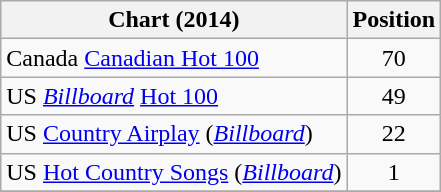<table class="wikitable sortable">
<tr>
<th scope="col">Chart (2014)</th>
<th scope="col">Position</th>
</tr>
<tr>
<td>Canada <a href='#'>Canadian Hot 100</a></td>
<td align="center">70</td>
</tr>
<tr>
<td>US <em><a href='#'>Billboard</a></em> <a href='#'>Hot 100</a></td>
<td align="center">49</td>
</tr>
<tr>
<td>US <a href='#'>Country Airplay</a> (<em><a href='#'>Billboard</a></em>)</td>
<td align="center">22</td>
</tr>
<tr>
<td>US <a href='#'>Hot Country Songs</a> (<em><a href='#'>Billboard</a></em>)</td>
<td align="center">1</td>
</tr>
<tr>
</tr>
</table>
